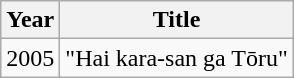<table class="wikitable">
<tr>
<th>Year</th>
<th>Title</th>
</tr>
<tr>
<td>2005</td>
<td>"Hai kara-san ga Tōru"</td>
</tr>
</table>
